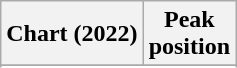<table class="wikitable sortable plainrowheaders" style="text-align:center">
<tr>
<th scope="col">Chart (2022)</th>
<th scope="col">Peak<br>position</th>
</tr>
<tr>
</tr>
<tr>
</tr>
</table>
